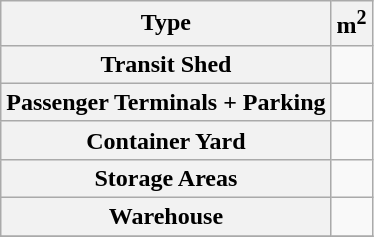<table class="wikitable">
<tr>
<th>Type</th>
<th>m<sup>2</sup></th>
</tr>
<tr>
<th>Transit Shed</th>
<td 1,200></td>
</tr>
<tr>
<th>Passenger Terminals + Parking</th>
<td 360></td>
</tr>
<tr>
<th>Container Yard</th>
<td 33,000></td>
</tr>
<tr>
<th>Storage Areas</th>
<td 20,000></td>
</tr>
<tr>
<th>Warehouse</th>
<td 6,000></td>
</tr>
<tr>
</tr>
</table>
